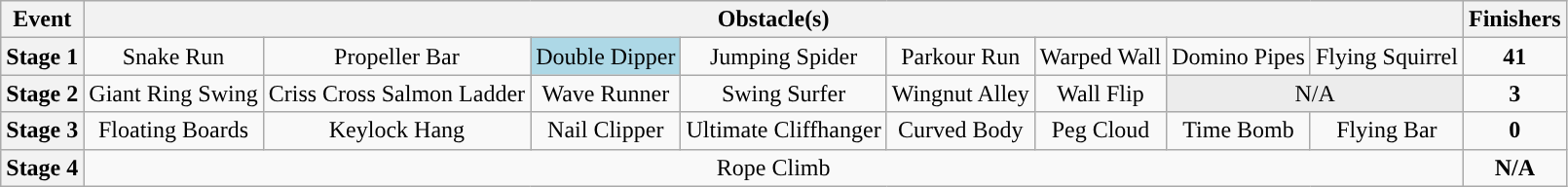<table class="wikitable" style="text-align:center;">
<tr>
<th colspan="1">Event</th>
<th colspan="8">Obstacle(s)</th>
<th>Finishers</th>
</tr>
<tr>
<th>Stage 1</th>
<td>Snake Run</td>
<td>Propeller Bar</td>
<td bgcolor="lightblue">Double Dipper</td>
<td>Jumping Spider</td>
<td>Parkour Run</td>
<td>Warped Wall</td>
<td>Domino Pipes</td>
<td>Flying Squirrel</td>
<td><strong>41</strong></td>
</tr>
<tr>
<th>Stage 2</th>
<td>Giant Ring Swing</td>
<td>Criss Cross Salmon Ladder</td>
<td>Wave Runner</td>
<td>Swing Surfer</td>
<td>Wingnut Alley</td>
<td>Wall Flip</td>
<td colspan="2" style="background:#ECECEC;">N/A</td>
<td><strong>3</strong></td>
</tr>
<tr>
<th>Stage 3</th>
<td>Floating Boards</td>
<td>Keylock Hang</td>
<td>Nail Clipper</td>
<td>Ultimate Cliffhanger</td>
<td>Curved Body</td>
<td>Peg Cloud</td>
<td>Time Bomb</td>
<td>Flying Bar</td>
<td><strong>0</strong></td>
</tr>
<tr>
<th>Stage 4</th>
<td colspan="8">Rope Climb</td>
<td><strong>N/A</strong></td>
</tr>
</table>
